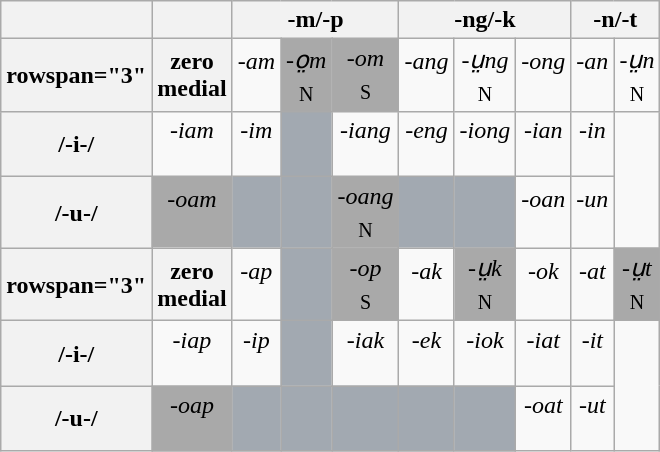<table class="wikitable" style="text-align:center;">
<tr>
<th></th>
<th></th>
<th colspan="3">-m/-p</th>
<th colspan="3">-ng/-k</th>
<th colspan="2">-n/-t</th>
</tr>
<tr>
<th>rowspan="3" </th>
<th>zero<br>medial</th>
<td><em>-am</em> <br><br></td>
<td style="background-color:DarkGray;"><em>-o̤m</em> <br><sub>N</sub><br></td>
<td style="background-color:DarkGray;"><em>-om</em> <br><sub>S</sub><br></td>
<td><em>-ang</em> <br><br></td>
<td><em>-ṳng</em> <br><sub>N</sub><br></td>
<td><em>-ong</em> <br><br></td>
<td><em>-an</em> <br><br></td>
<td><em>-ṳn</em> <br><sub>N</sub><br></td>
</tr>
<tr>
<th>/-i-/</th>
<td><em>-iam</em> <br><br></td>
<td><em>-im</em> <br><br></td>
<td style="background-color:#A2A9B1;"></td>
<td><em>-iang</em> <br><br></td>
<td><em>-eng</em> <br><br></td>
<td><em>-iong</em> <br><br></td>
<td><em>-ian</em> <br><br></td>
<td><em>-in</em> <br><br></td>
</tr>
<tr>
<th>/-u-/</th>
<td style="background-color:DarkGray;"><em>-oam</em> <br><br></td>
<td style="background-color:#A2A9B1;"></td>
<td style="background-color:#A2A9B1;"></td>
<td style="background-color:DarkGray;"><em>-oang</em> <br><sub>N</sub><br></td>
<td style="background-color:#A2A9B1;"></td>
<td style="background-color:#A2A9B1;"></td>
<td><em>-oan</em> <br><br></td>
<td><em>-un</em> <br><br></td>
</tr>
<tr>
<th>rowspan="3" </th>
<th>zero<br>medial</th>
<td><em>-ap</em> <br><br></td>
<td style="background-color:#A2A9B1;"></td>
<td style="background-color:DarkGray;"><em>-op</em><br><sub>S</sub><br></td>
<td><em>-ak</em> <br><br></td>
<td style="background-color:DarkGray;"><em>-ṳk</em> <br><sub>N</sub><br></td>
<td><em>-ok</em> <br><br></td>
<td><em>-at</em> <br><br></td>
<td style="background-color:DarkGray;"><em>-ṳt</em> <br><sub>N</sub><br></td>
</tr>
<tr>
<th>/-i-/</th>
<td><em>-iap</em> <br><br></td>
<td><em>-ip</em> <br><br></td>
<td style="background-color:#A2A9B1;"></td>
<td><em>-iak</em> <br><br></td>
<td><em>-ek</em> <br><br></td>
<td><em>-iok</em> <br><br></td>
<td><em>-iat</em> <br><br></td>
<td><em>-it</em> <br><br></td>
</tr>
<tr>
<th>/-u-/</th>
<td style="background-color:DarkGray;"><em>-oap</em> <br><br></td>
<td style="background-color:#A2A9B1;"></td>
<td style="background-color:#A2A9B1;"></td>
<td style="background-color:#A2A9B1;"></td>
<td style="background-color:#A2A9B1;"></td>
<td style="background-color:#A2A9B1;"></td>
<td><em>-oat</em> <br><br></td>
<td><em>-ut</em> <br><br></td>
</tr>
</table>
